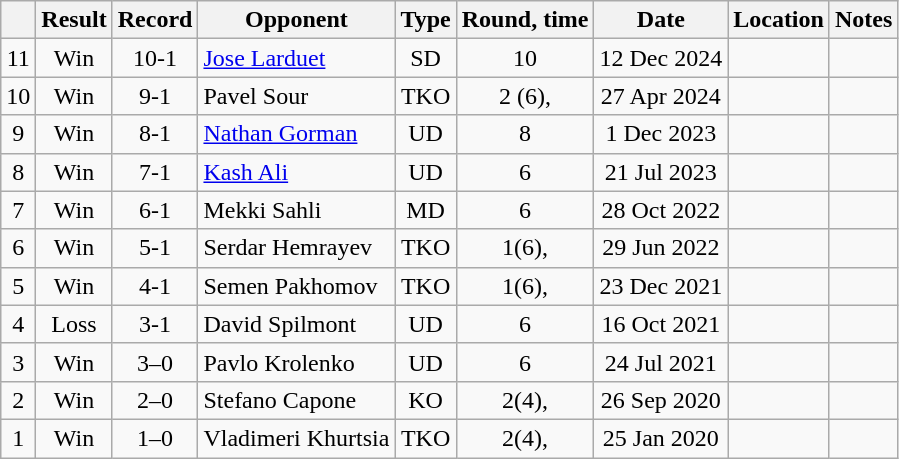<table class="wikitable" style="text-align:center">
<tr>
<th></th>
<th>Result</th>
<th>Record</th>
<th>Opponent</th>
<th>Type</th>
<th>Round, time</th>
<th>Date</th>
<th>Location</th>
<th>Notes</th>
</tr>
<tr>
<td>11</td>
<td>Win</td>
<td>10-1</td>
<td align=left> <a href='#'>Jose Larduet</a></td>
<td>SD</td>
<td>10</td>
<td>12 Dec 2024</td>
<td align=left></td>
<td></td>
</tr>
<tr>
<td>10</td>
<td>Win</td>
<td>9-1</td>
<td align=left> Pavel Sour</td>
<td>TKO</td>
<td>2 (6), </td>
<td>27 Apr 2024</td>
<td align=left></td>
<td></td>
</tr>
<tr>
<td>9</td>
<td>Win</td>
<td>8-1</td>
<td align=left> <a href='#'>Nathan Gorman</a></td>
<td>UD</td>
<td>8</td>
<td>1 Dec 2023</td>
<td align=left></td>
<td></td>
</tr>
<tr>
<td>8</td>
<td>Win</td>
<td>7-1</td>
<td align=left> <a href='#'>Kash Ali</a></td>
<td>UD</td>
<td>6</td>
<td>21 Jul 2023</td>
<td align=left></td>
<td></td>
</tr>
<tr>
<td>7</td>
<td>Win</td>
<td>6-1</td>
<td align=left> Mekki Sahli</td>
<td>MD</td>
<td>6</td>
<td>28 Oct 2022</td>
<td align=left></td>
<td></td>
</tr>
<tr>
<td>6</td>
<td>Win</td>
<td>5-1</td>
<td align=left> Serdar Hemrayev</td>
<td>TKO</td>
<td>1(6), </td>
<td>29 Jun 2022</td>
<td align=left></td>
<td></td>
</tr>
<tr>
<td>5</td>
<td>Win</td>
<td>4-1</td>
<td align=left> Semen Pakhomov</td>
<td>TKO</td>
<td>1(6), </td>
<td>23 Dec 2021</td>
<td align=left></td>
<td></td>
</tr>
<tr>
<td>4</td>
<td>Loss</td>
<td>3-1</td>
<td align=left> David Spilmont</td>
<td>UD</td>
<td>6</td>
<td>16 Oct 2021</td>
<td align=left></td>
<td></td>
</tr>
<tr>
<td>3</td>
<td>Win</td>
<td>3–0</td>
<td align=left> Pavlo Krolenko</td>
<td>UD</td>
<td>6</td>
<td>24 Jul 2021</td>
<td align=left></td>
<td></td>
</tr>
<tr>
<td>2</td>
<td>Win</td>
<td>2–0</td>
<td align=left> Stefano Capone</td>
<td>KO</td>
<td>2(4), </td>
<td>26 Sep 2020</td>
<td align=left></td>
<td></td>
</tr>
<tr>
<td>1</td>
<td>Win</td>
<td>1–0</td>
<td align=left> Vladimeri Khurtsia</td>
<td>TKO</td>
<td>2(4), </td>
<td>25 Jan 2020</td>
<td align=left></td>
<td></td>
</tr>
</table>
